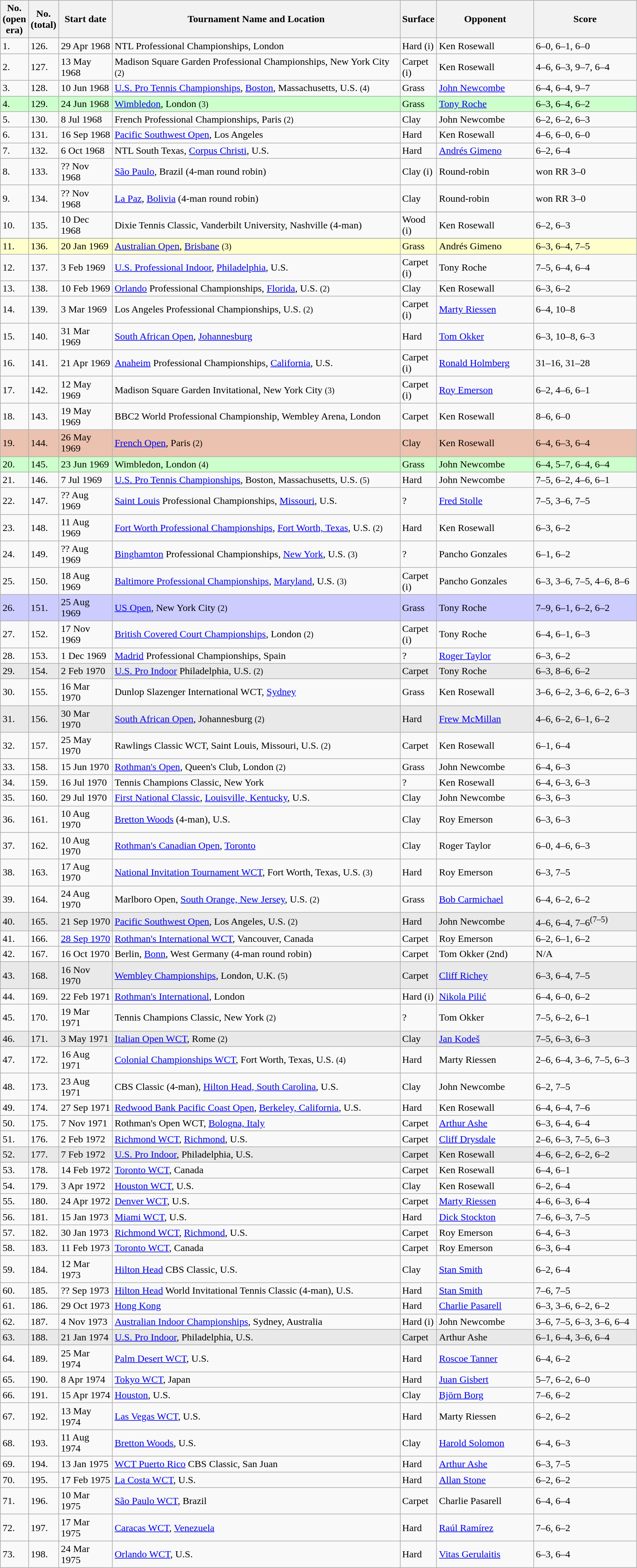<table class="sortable wikitable">
<tr>
<th style="width:20px">No. <br>(open era)</th>
<th style="width:20px">No. <br>(total)</th>
<th style="width:80px">Start date</th>
<th style="width:460px">Tournament Name and Location</th>
<th style="width:50px">Surface</th>
<th style="width:150px">Opponent</th>
<th style="width:160px" class="unsortable">Score</th>
</tr>
<tr>
<td>1.</td>
<td>126.</td>
<td>29 Apr 1968</td>
<td>NTL Professional Championships, London</td>
<td>Hard (i)</td>
<td> Ken Rosewall</td>
<td>6–0, 6–1, 6–0</td>
</tr>
<tr>
<td>2.</td>
<td>127.</td>
<td>13 May 1968</td>
<td>Madison Square Garden Professional Championships, New York City <small>(2)</small></td>
<td>Carpet (i)</td>
<td> Ken Rosewall</td>
<td>4–6, 6–3, 9–7, 6–4</td>
</tr>
<tr>
<td>3.</td>
<td>128.</td>
<td>10 Jun 1968 </td>
<td><a href='#'>U.S. Pro Tennis Championships</a>, <a href='#'>Boston</a>, Massachusetts, U.S. <small>(4)</small></td>
<td>Grass</td>
<td> <a href='#'>John Newcombe</a></td>
<td>6–4, 6–4, 9–7</td>
</tr>
<tr style="background:#cfc;">
<td>4.</td>
<td>129.</td>
<td>24 Jun 1968</td>
<td><a href='#'>Wimbledon</a>, London <small>(3)</small></td>
<td>Grass</td>
<td> <a href='#'>Tony Roche</a></td>
<td>6–3, 6–4, 6–2</td>
</tr>
<tr>
<td>5.</td>
<td>130.</td>
<td>8 Jul 1968</td>
<td>French Professional Championships, Paris <small>(2)</small></td>
<td>Clay</td>
<td> John Newcombe</td>
<td>6–2, 6–2, 6–3</td>
</tr>
<tr>
<td>6.</td>
<td>131.</td>
<td>16 Sep 1968</td>
<td><a href='#'>Pacific Southwest Open</a>, Los Angeles</td>
<td>Hard</td>
<td>  Ken Rosewall</td>
<td>4–6, 6–0, 6–0</td>
</tr>
<tr>
<td>7.</td>
<td>132.</td>
<td>6 Oct 1968</td>
<td>NTL South Texas, <a href='#'>Corpus Christi</a>, U.S.</td>
<td>Hard</td>
<td> <a href='#'>Andrés Gimeno</a></td>
<td>6–2, 6–4</td>
</tr>
<tr>
<td>8.</td>
<td>133.</td>
<td>?? Nov 1968</td>
<td><a href='#'>São Paulo</a>, Brazil (4-man round robin)</td>
<td>Clay (i)</td>
<td>Round-robin</td>
<td>won RR 3–0</td>
</tr>
<tr>
<td>9.</td>
<td>134.</td>
<td>?? Nov 1968</td>
<td><a href='#'>La Paz</a>, <a href='#'>Bolivia</a> (4-man round robin)</td>
<td>Clay</td>
<td>Round-robin</td>
<td>won RR 3–0</td>
</tr>
<tr bgcolor=#FFFFCC>
</tr>
<tr>
<td>10.</td>
<td>135.</td>
<td>10 Dec 1968</td>
<td>Dixie Tennis Classic, Vanderbilt University, Nashville (4-man)</td>
<td>Wood (i)</td>
<td> Ken Rosewall</td>
<td>6–2, 6–3</td>
</tr>
<tr bgcolor=#FFFFCC>
</tr>
<tr bgcolor=#FFFFCC>
<td>11.</td>
<td>136.</td>
<td>20 Jan 1969</td>
<td><a href='#'>Australian Open</a>, <a href='#'>Brisbane</a> <small>(3)</small></td>
<td>Grass</td>
<td> Andrés Gimeno</td>
<td>6–3, 6–4, 7–5</td>
</tr>
<tr>
<td>12.</td>
<td>137.</td>
<td>3 Feb 1969</td>
<td><a href='#'>U.S. Professional Indoor</a>, <a href='#'>Philadelphia</a>, U.S.</td>
<td>Carpet (i)</td>
<td> Tony Roche</td>
<td>7–5, 6–4, 6–4</td>
</tr>
<tr>
<td>13.</td>
<td>138.</td>
<td>10 Feb 1969</td>
<td><a href='#'>Orlando</a> Professional Championships, <a href='#'>Florida</a>, U.S. <small>(2)</small></td>
<td>Clay</td>
<td> Ken Rosewall</td>
<td>6–3, 6–2</td>
</tr>
<tr>
<td>14.</td>
<td>139.</td>
<td>3 Mar 1969</td>
<td>Los Angeles Professional Championships, U.S. <small>(2)</small></td>
<td>Carpet (i)</td>
<td> <a href='#'>Marty Riessen</a></td>
<td>6–4, 10–8</td>
</tr>
<tr>
<td>15.</td>
<td>140.</td>
<td>31 Mar 1969</td>
<td><a href='#'>South African Open</a>, <a href='#'>Johannesburg</a></td>
<td>Hard</td>
<td> <a href='#'>Tom Okker</a></td>
<td>6–3, 10–8, 6–3</td>
</tr>
<tr>
<td>16.</td>
<td>141.</td>
<td>21 Apr 1969</td>
<td><a href='#'>Anaheim</a> Professional Championships, <a href='#'>California</a>, U.S.</td>
<td>Carpet (i)</td>
<td> <a href='#'>Ronald Holmberg</a></td>
<td>31–16, 31–28</td>
</tr>
<tr>
<td>17.</td>
<td>142.</td>
<td>12 May 1969</td>
<td>Madison Square Garden Invitational, New York City <small>(3)</small></td>
<td>Carpet (i)</td>
<td> <a href='#'>Roy Emerson</a></td>
<td>6–2, 4–6, 6–1</td>
</tr>
<tr>
<td>18.</td>
<td>143.</td>
<td>19 May 1969</td>
<td>BBC2 World Professional Championship, Wembley Arena, London</td>
<td>Carpet</td>
<td> Ken Rosewall</td>
<td>8–6, 6–0</td>
</tr>
<tr style="background:#ebc2af;">
<td>19.</td>
<td>144.</td>
<td>26 May 1969</td>
<td><a href='#'>French Open</a>, Paris <small>(2)</small></td>
<td>Clay</td>
<td> Ken Rosewall</td>
<td>6–4, 6–3, 6–4</td>
</tr>
<tr style="background:#cfc;">
<td>20.</td>
<td>145.</td>
<td>23 Jun 1969</td>
<td>Wimbledon, London <small>(4)</small></td>
<td>Grass</td>
<td> John Newcombe</td>
<td>6–4, 5–7, 6–4, 6–4</td>
</tr>
<tr>
<td>21.</td>
<td>146.</td>
<td>7 Jul 1969</td>
<td><a href='#'>U.S. Pro Tennis Championships</a>, Boston, Massachusetts, U.S. <small>(5)</small></td>
<td>Hard</td>
<td> John Newcombe</td>
<td>7–5, 6–2, 4–6, 6–1</td>
</tr>
<tr>
<td>22.</td>
<td>147.</td>
<td>?? Aug 1969</td>
<td><a href='#'>Saint Louis</a> Professional Championships, <a href='#'>Missouri</a>, U.S.</td>
<td>?</td>
<td> <a href='#'>Fred Stolle</a></td>
<td>7–5, 3–6, 7–5</td>
</tr>
<tr>
<td>23.</td>
<td>148.</td>
<td>11 Aug 1969</td>
<td><a href='#'>Fort Worth Professional Championships</a>, <a href='#'>Fort Worth, Texas</a>, U.S. <small>(2)</small></td>
<td>Hard</td>
<td> Ken Rosewall</td>
<td>6–3, 6–2</td>
</tr>
<tr>
<td>24.</td>
<td>149.</td>
<td>?? Aug 1969</td>
<td><a href='#'>Binghamton</a> Professional Championships, <a href='#'>New York</a>, U.S. <small>(3)</small></td>
<td>?</td>
<td> Pancho Gonzales</td>
<td>6–1, 6–2</td>
</tr>
<tr>
<td>25.</td>
<td>150.</td>
<td>18 Aug 1969</td>
<td><a href='#'>Baltimore Professional Championships</a>, <a href='#'>Maryland</a>, U.S. <small>(3)</small></td>
<td>Carpet (i)</td>
<td> Pancho Gonzales</td>
<td>6–3, 3–6, 7–5, 4–6, 8–6</td>
</tr>
<tr style="background:#ccf;">
<td>26.</td>
<td>151.</td>
<td>25 Aug 1969</td>
<td><a href='#'>US Open</a>, New York City <small>(2)</small></td>
<td>Grass</td>
<td> Tony Roche</td>
<td>7–9, 6–1, 6–2, 6–2</td>
</tr>
<tr>
<td>27.</td>
<td>152.</td>
<td>17 Nov 1969</td>
<td><a href='#'>British Covered Court Championships</a>, London <small>(2)</small></td>
<td>Carpet (i)</td>
<td> Tony Roche</td>
<td>6–4, 6–1, 6–3</td>
</tr>
<tr>
<td>28.</td>
<td>153.</td>
<td>1 Dec 1969</td>
<td><a href='#'>Madrid</a> Professional Championships, Spain</td>
<td>?</td>
<td> <a href='#'>Roger Taylor</a></td>
<td>6–3, 6–2</td>
</tr>
<tr style="background:#e9e9e9;">
<td>29.</td>
<td>154.</td>
<td>2 Feb 1970</td>
<td><a href='#'>U.S. Pro Indoor</a> Philadelphia, U.S. <small>(2)</small></td>
<td>Carpet</td>
<td> Tony Roche</td>
<td>6–3, 8–6, 6–2</td>
</tr>
<tr>
<td>30.</td>
<td>155.</td>
<td>16 Mar 1970</td>
<td>Dunlop Slazenger International WCT, <a href='#'>Sydney</a></td>
<td>Grass</td>
<td> Ken Rosewall</td>
<td>3–6, 6–2, 3–6, 6–2, 6–3</td>
</tr>
<tr style="background:#e9e9e9;">
<td>31.</td>
<td>156.</td>
<td>30 Mar 1970</td>
<td><a href='#'>South African Open</a>, Johannesburg <small>(2)</small></td>
<td>Hard</td>
<td> <a href='#'>Frew McMillan</a></td>
<td>4–6, 6–2, 6–1, 6–2</td>
</tr>
<tr>
<td>32.</td>
<td>157.</td>
<td>25 May 1970</td>
<td>Rawlings Classic WCT, Saint Louis, Missouri, U.S. <small>(2)</small></td>
<td>Carpet</td>
<td> Ken Rosewall</td>
<td>6–1, 6–4</td>
</tr>
<tr>
<td>33.</td>
<td>158.</td>
<td>15 Jun 1970</td>
<td><a href='#'>Rothman's Open</a>, Queen's Club, London <small>(2)</small></td>
<td>Grass</td>
<td> John Newcombe</td>
<td>6–4, 6–3</td>
</tr>
<tr>
<td>34.</td>
<td>159.</td>
<td>16 Jul 1970</td>
<td>Tennis Champions Classic, New York</td>
<td>?</td>
<td> Ken Rosewall</td>
<td>6–4, 6–3, 6–3</td>
</tr>
<tr>
<td>35.</td>
<td>160.</td>
<td>29 Jul 1970</td>
<td><a href='#'>First National Classic</a>, <a href='#'>Louisville, Kentucky</a>, U.S.</td>
<td>Clay</td>
<td> John Newcombe</td>
<td>6–3, 6–3</td>
</tr>
<tr>
<td>36.</td>
<td>161.</td>
<td>10 Aug 1970</td>
<td><a href='#'>Bretton Woods</a> (4-man), U.S.</td>
<td>Clay</td>
<td> Roy Emerson</td>
<td>6–3, 6–3</td>
</tr>
<tr>
<td>37.</td>
<td>162.</td>
<td>10 Aug 1970</td>
<td><a href='#'>Rothman's Canadian Open</a>, <a href='#'>Toronto</a></td>
<td>Clay</td>
<td> Roger Taylor</td>
<td>6–0, 4–6, 6–3</td>
</tr>
<tr>
<td>38.</td>
<td>163.</td>
<td>17 Aug 1970</td>
<td><a href='#'>National Invitation Tournament WCT</a>, Fort Worth, Texas, U.S. <small>(3)</small></td>
<td>Hard</td>
<td> Roy Emerson</td>
<td>6–3, 7–5</td>
</tr>
<tr>
<td>39.</td>
<td>164.</td>
<td>24 Aug 1970</td>
<td>Marlboro Open, <a href='#'>South Orange, New Jersey</a>, U.S. <small>(2)</small></td>
<td>Grass</td>
<td> <a href='#'>Bob Carmichael</a></td>
<td>6–4, 6–2, 6–2</td>
</tr>
<tr style="background:#e9e9e9;">
<td>40.</td>
<td>165.</td>
<td>21 Sep 1970</td>
<td><a href='#'>Pacific Southwest Open</a>, Los Angeles, U.S. <small>(2)</small></td>
<td>Hard</td>
<td> John Newcombe</td>
<td>4–6, 6–4, 7–6<sup>(7–5)</sup></td>
</tr>
<tr>
<td>41.</td>
<td>166.</td>
<td><a href='#'>28 Sep 1970</a></td>
<td><a href='#'>Rothman's International WCT</a>, Vancouver, Canada</td>
<td>Carpet</td>
<td> Roy Emerson</td>
<td>6–2, 6–1, 6–2</td>
</tr>
<tr>
<td>42.</td>
<td>167.</td>
<td>16 Oct 1970</td>
<td>Berlin, <a href='#'>Bonn</a>, West Germany (4-man round robin)</td>
<td>Carpet</td>
<td> Tom Okker (2nd)</td>
<td>N/A</td>
</tr>
<tr style="background:#e9e9e9;">
<td>43.</td>
<td>168.</td>
<td>16 Nov 1970</td>
<td><a href='#'>Wembley Championships</a>, London, U.K. <small>(5)</small></td>
<td>Carpet</td>
<td> <a href='#'>Cliff Richey</a></td>
<td>6–3, 6–4, 7–5</td>
</tr>
<tr>
<td>44.</td>
<td>169.</td>
<td>22 Feb 1971</td>
<td><a href='#'>Rothman's International</a>, London</td>
<td>Hard (i)</td>
<td> <a href='#'>Nikola Pilić</a></td>
<td>6–4, 6–0, 6–2</td>
</tr>
<tr>
<td>45.</td>
<td>170.</td>
<td>19 Mar 1971</td>
<td>Tennis Champions Classic, New York <small>(2)</small></td>
<td>?</td>
<td> Tom Okker</td>
<td>7–5, 6–2, 6–1</td>
</tr>
<tr style="background:#e9e9e9;">
<td>46.</td>
<td>171.</td>
<td>3 May 1971</td>
<td><a href='#'>Italian Open WCT</a>, Rome <small>(2)</small></td>
<td>Clay</td>
<td> <a href='#'>Jan Kodeš</a></td>
<td>7–5, 6–3, 6–3</td>
</tr>
<tr>
<td>47.</td>
<td>172.</td>
<td>16 Aug 1971</td>
<td><a href='#'>Colonial Championships WCT</a>, Fort Worth, Texas, U.S. <small>(4)</small></td>
<td>Hard</td>
<td> Marty Riessen</td>
<td>2–6, 6–4, 3–6, 7–5, 6–3</td>
</tr>
<tr>
<td>48.</td>
<td>173.</td>
<td>23 Aug 1971</td>
<td>CBS Classic (4-man), <a href='#'>Hilton Head, South Carolina</a>, U.S.</td>
<td>Clay</td>
<td> John Newcombe</td>
<td>6–2, 7–5</td>
</tr>
<tr>
<td>49.</td>
<td>174.</td>
<td>27 Sep 1971</td>
<td><a href='#'>Redwood Bank Pacific Coast Open</a>, <a href='#'>Berkeley, California</a>, U.S.</td>
<td>Hard</td>
<td> Ken Rosewall</td>
<td>6–4, 6–4, 7–6</td>
</tr>
<tr>
<td>50.</td>
<td>175.</td>
<td>7 Nov 1971</td>
<td>Rothman's Open WCT, <a href='#'>Bologna, Italy</a></td>
<td>Carpet</td>
<td> <a href='#'>Arthur Ashe</a></td>
<td>6–3, 6–4, 6–4</td>
</tr>
<tr>
<td>51.</td>
<td>176.</td>
<td>2 Feb 1972</td>
<td><a href='#'>Richmond WCT</a>, <a href='#'>Richmond</a>, U.S.</td>
<td>Carpet</td>
<td> <a href='#'>Cliff Drysdale</a></td>
<td>2–6, 6–3, 7–5, 6–3</td>
</tr>
<tr style="background:#e9e9e9;">
<td>52.</td>
<td>177.</td>
<td>7 Feb 1972</td>
<td><a href='#'>U.S. Pro Indoor</a>, Philadelphia, U.S.</td>
<td>Carpet</td>
<td> Ken Rosewall</td>
<td>4–6, 6–2, 6–2, 6–2</td>
</tr>
<tr>
<td>53.</td>
<td>178.</td>
<td>14 Feb 1972</td>
<td><a href='#'>Toronto WCT</a>, Canada</td>
<td>Carpet</td>
<td> Ken Rosewall</td>
<td>6–4, 6–1</td>
</tr>
<tr>
<td>54.</td>
<td>179.</td>
<td>3 Apr 1972</td>
<td><a href='#'>Houston WCT</a>, U.S.</td>
<td>Clay</td>
<td> Ken Rosewall</td>
<td>6–2, 6–4</td>
</tr>
<tr>
<td>55.</td>
<td>180.</td>
<td>24 Apr 1972</td>
<td><a href='#'>Denver WCT</a>, U.S.</td>
<td>Carpet</td>
<td> <a href='#'>Marty Riessen</a></td>
<td>4–6, 6–3, 6–4</td>
</tr>
<tr>
<td>56.</td>
<td>181.</td>
<td>15 Jan 1973</td>
<td><a href='#'>Miami WCT</a>, U.S.</td>
<td>Hard</td>
<td> <a href='#'>Dick Stockton</a></td>
<td>7–6, 6–3, 7–5</td>
</tr>
<tr>
<td>57.</td>
<td>182.</td>
<td>30 Jan 1973</td>
<td><a href='#'>Richmond WCT</a>, <a href='#'>Richmond</a>, U.S.</td>
<td>Carpet</td>
<td> Roy Emerson</td>
<td>6–4, 6–3</td>
</tr>
<tr>
<td>58.</td>
<td>183.</td>
<td>11 Feb 1973</td>
<td><a href='#'>Toronto WCT</a>, Canada</td>
<td>Carpet</td>
<td> Roy Emerson</td>
<td>6–3, 6–4</td>
</tr>
<tr>
<td>59.</td>
<td>184.</td>
<td>12 Mar 1973</td>
<td><a href='#'>Hilton Head</a> CBS Classic, U.S.</td>
<td>Clay</td>
<td> <a href='#'>Stan Smith</a></td>
<td>6–2, 6–4</td>
</tr>
<tr>
<td>60.</td>
<td>185.</td>
<td>?? Sep 1973</td>
<td><a href='#'>Hilton Head</a> World Invitational Tennis Classic (4-man), U.S.</td>
<td>Hard</td>
<td> <a href='#'>Stan Smith</a></td>
<td>7–6, 7–5</td>
</tr>
<tr>
<td>61.</td>
<td>186.</td>
<td>29 Oct 1973</td>
<td><a href='#'>Hong Kong</a></td>
<td>Hard</td>
<td> <a href='#'>Charlie Pasarell</a></td>
<td>6–3, 3–6, 6–2, 6–2</td>
</tr>
<tr>
<td>62.</td>
<td>187.</td>
<td>4 Nov 1973</td>
<td><a href='#'>Australian Indoor Championships</a>, Sydney, Australia</td>
<td>Hard (i)</td>
<td> John Newcombe</td>
<td>3–6, 7–5, 6–3, 3–6, 6–4</td>
</tr>
<tr style="background:#e9e9e9;">
<td>63.</td>
<td>188.</td>
<td>21 Jan 1974</td>
<td><a href='#'>U.S. Pro Indoor</a>, Philadelphia, U.S.</td>
<td>Carpet</td>
<td> Arthur Ashe</td>
<td>6–1, 6–4, 3–6, 6–4</td>
</tr>
<tr>
<td>64.</td>
<td>189.</td>
<td>25 Mar 1974</td>
<td><a href='#'>Palm Desert WCT</a>, U.S.</td>
<td>Hard</td>
<td> <a href='#'>Roscoe Tanner</a></td>
<td>6–4, 6–2</td>
</tr>
<tr>
<td>65.</td>
<td>190.</td>
<td>8 Apr 1974</td>
<td><a href='#'>Tokyo WCT</a>, Japan</td>
<td>Hard</td>
<td> <a href='#'>Juan Gisbert</a></td>
<td>5–7, 6–2, 6–0</td>
</tr>
<tr>
<td>66.</td>
<td>191.</td>
<td>15 Apr 1974</td>
<td><a href='#'>Houston</a>, U.S.</td>
<td>Clay</td>
<td> <a href='#'>Björn Borg</a></td>
<td>7–6, 6–2</td>
</tr>
<tr>
<td>67.</td>
<td>192.</td>
<td>13 May 1974</td>
<td><a href='#'>Las Vegas WCT</a>, U.S.</td>
<td>Hard</td>
<td> Marty Riessen</td>
<td>6–2, 6–2</td>
</tr>
<tr>
<td>68.</td>
<td>193.</td>
<td>11 Aug 1974</td>
<td><a href='#'>Bretton Woods</a>, U.S.</td>
<td>Clay</td>
<td> <a href='#'>Harold Solomon</a></td>
<td>6–4, 6–3</td>
</tr>
<tr>
<td>69.</td>
<td>194.</td>
<td>13 Jan 1975</td>
<td><a href='#'>WCT Puerto Rico</a> CBS Classic, San Juan</td>
<td>Hard</td>
<td> <a href='#'>Arthur Ashe</a></td>
<td>6–3, 7–5</td>
</tr>
<tr>
<td>70.</td>
<td>195.</td>
<td>17 Feb 1975</td>
<td><a href='#'>La Costa WCT</a>, U.S.</td>
<td>Hard</td>
<td> <a href='#'>Allan Stone</a></td>
<td>6–2, 6–2</td>
</tr>
<tr>
<td>71.</td>
<td>196.</td>
<td>10 Mar 1975</td>
<td><a href='#'>São Paulo WCT</a>, Brazil</td>
<td>Carpet</td>
<td> Charlie Pasarell</td>
<td>6–4, 6–4</td>
</tr>
<tr>
<td>72.</td>
<td>197.</td>
<td>17 Mar 1975</td>
<td><a href='#'>Caracas WCT</a>, <a href='#'>Venezuela</a></td>
<td>Hard</td>
<td> <a href='#'>Raúl Ramírez</a></td>
<td>7–6, 6–2</td>
</tr>
<tr>
<td>73.</td>
<td>198.</td>
<td>24 Mar 1975</td>
<td><a href='#'>Orlando WCT</a>, U.S.</td>
<td>Hard</td>
<td> <a href='#'>Vitas Gerulaitis</a></td>
<td>6–3, 6–4</td>
</tr>
</table>
